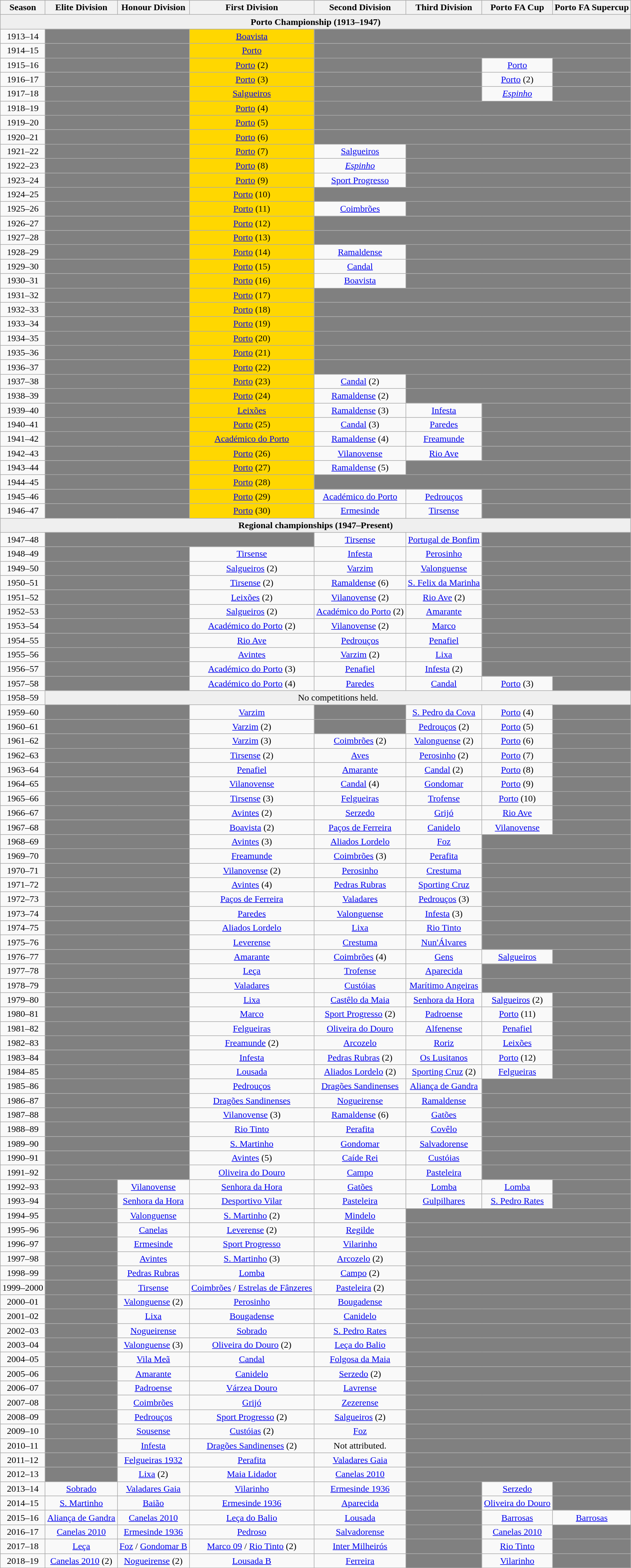<table class="wikitable">
<tr align=center>
<th>Season</th>
<th>Elite Division</th>
<th>Honour Division</th>
<th>First Division</th>
<th>Second Division</th>
<th>Third Division</th>
<th>Porto FA Cup</th>
<th>Porto FA Supercup</th>
</tr>
<tr>
<th style="background:#efefef;" colspan="8">Porto Championship (1913–1947)</th>
</tr>
<tr align=center>
<td>1913–14</td>
<td bgcolor=grey colspan=2></td>
<td bgcolor=gold><a href='#'>Boavista</a></td>
<td bgcolor=grey colspan=4></td>
</tr>
<tr align=center>
<td>1914–15</td>
<td bgcolor=grey colspan=2></td>
<td bgcolor=gold><a href='#'>Porto</a></td>
<td bgcolor=grey colspan=4></td>
</tr>
<tr align=center>
<td>1915–16</td>
<td bgcolor=grey colspan=2></td>
<td bgcolor=gold><a href='#'>Porto</a> (2)</td>
<td bgcolor=grey colspan=2></td>
<td><a href='#'>Porto</a></td>
<td bgcolor=grey></td>
</tr>
<tr align=center>
<td>1916–17</td>
<td bgcolor=grey colspan=2></td>
<td bgcolor=gold><a href='#'>Porto</a> (3)</td>
<td bgcolor=grey colspan=2></td>
<td><a href='#'>Porto</a> (2)</td>
<td bgcolor=grey></td>
</tr>
<tr align=center>
<td>1917–18</td>
<td bgcolor=grey colspan=2></td>
<td bgcolor=gold><a href='#'>Salgueiros</a></td>
<td bgcolor=grey colspan=2></td>
<td><em><a href='#'>Espinho</a></em></td>
<td bgcolor=grey></td>
</tr>
<tr align=center>
<td>1918–19</td>
<td bgcolor=grey colspan=2></td>
<td bgcolor=gold><a href='#'>Porto</a> (4)</td>
<td bgcolor=grey colspan=4></td>
</tr>
<tr align=center>
<td>1919–20</td>
<td bgcolor=grey colspan=2></td>
<td bgcolor=gold><a href='#'>Porto</a> (5)</td>
<td bgcolor=grey colspan=4></td>
</tr>
<tr align=center>
<td>1920–21</td>
<td bgcolor=grey colspan=2></td>
<td bgcolor=gold><a href='#'>Porto</a> (6)</td>
<td bgcolor=grey colspan=4></td>
</tr>
<tr align=center>
<td>1921–22</td>
<td bgcolor=grey colspan=2></td>
<td bgcolor=gold><a href='#'>Porto</a> (7)</td>
<td><a href='#'>Salgueiros</a></td>
<td bgcolor=grey colspan=3></td>
</tr>
<tr align=center>
<td>1922–23</td>
<td bgcolor=grey colspan=2></td>
<td bgcolor=gold><a href='#'>Porto</a> (8)</td>
<td><em><a href='#'>Espinho</a></em></td>
<td bgcolor=grey colspan=3></td>
</tr>
<tr align=center>
<td>1923–24</td>
<td bgcolor=grey colspan=2></td>
<td bgcolor=gold><a href='#'>Porto</a> (9)</td>
<td><a href='#'>Sport Progresso</a></td>
<td bgcolor=grey colspan=3></td>
</tr>
<tr align=center>
<td>1924–25</td>
<td bgcolor=grey colspan=2></td>
<td bgcolor=gold><a href='#'>Porto</a> (10)</td>
<td bgcolor=grey colspan=4></td>
</tr>
<tr align=center>
<td>1925–26</td>
<td bgcolor=grey colspan=2></td>
<td bgcolor=gold><a href='#'>Porto</a> (11)</td>
<td><a href='#'>Coimbrões</a></td>
<td bgcolor=grey colspan=3></td>
</tr>
<tr align=center>
<td>1926–27</td>
<td bgcolor=grey colspan=2></td>
<td bgcolor=gold><a href='#'>Porto</a> (12)</td>
<td bgcolor=grey colspan=4></td>
</tr>
<tr align=center>
<td>1927–28</td>
<td bgcolor=grey colspan=2></td>
<td bgcolor=gold><a href='#'>Porto</a> (13)</td>
<td bgcolor=grey colspan=4></td>
</tr>
<tr align=center>
<td>1928–29</td>
<td bgcolor=grey colspan=2></td>
<td bgcolor=gold><a href='#'>Porto</a> (14)</td>
<td><a href='#'>Ramaldense</a></td>
<td bgcolor=grey colspan=3></td>
</tr>
<tr align=center>
<td>1929–30</td>
<td bgcolor=grey colspan=2></td>
<td bgcolor=gold><a href='#'>Porto</a> (15)</td>
<td><a href='#'>Candal</a></td>
<td bgcolor=grey colspan=3></td>
</tr>
<tr align=center>
<td>1930–31</td>
<td bgcolor=grey colspan=2></td>
<td bgcolor=gold><a href='#'>Porto</a> (16)</td>
<td><a href='#'>Boavista</a></td>
<td bgcolor=grey colspan=3></td>
</tr>
<tr align=center>
<td>1931–32</td>
<td bgcolor=grey colspan=2></td>
<td bgcolor=gold><a href='#'>Porto</a> (17)</td>
<td bgcolor=grey colspan=4></td>
</tr>
<tr align=center>
<td>1932–33</td>
<td bgcolor=grey colspan=2></td>
<td bgcolor=gold><a href='#'>Porto</a> (18)</td>
<td bgcolor=grey colspan=4></td>
</tr>
<tr align=center>
<td>1933–34</td>
<td bgcolor=grey colspan=2></td>
<td bgcolor=gold><a href='#'>Porto</a> (19)</td>
<td bgcolor=grey colspan=4></td>
</tr>
<tr align=center>
<td>1934–35</td>
<td bgcolor=grey colspan=2></td>
<td bgcolor=gold><a href='#'>Porto</a> (20)</td>
<td bgcolor=grey colspan=4></td>
</tr>
<tr align=center>
<td>1935–36</td>
<td bgcolor=grey colspan=2></td>
<td bgcolor=gold><a href='#'>Porto</a> (21)</td>
<td bgcolor=grey colspan=4></td>
</tr>
<tr align=center>
<td>1936–37</td>
<td bgcolor=grey colspan=2></td>
<td bgcolor=gold><a href='#'>Porto</a> (22)</td>
<td bgcolor=grey colspan=4></td>
</tr>
<tr align=center>
<td>1937–38</td>
<td bgcolor=grey colspan=2></td>
<td bgcolor=gold><a href='#'>Porto</a> (23)</td>
<td><a href='#'>Candal</a> (2)</td>
<td bgcolor=grey colspan=3></td>
</tr>
<tr align=center>
<td>1938–39</td>
<td bgcolor=grey colspan=2></td>
<td bgcolor=gold><a href='#'>Porto</a> (24)</td>
<td><a href='#'>Ramaldense</a> (2)</td>
<td bgcolor=grey colspan=3></td>
</tr>
<tr align=center>
<td>1939–40</td>
<td bgcolor=grey colspan=2></td>
<td bgcolor=gold><a href='#'>Leixões</a></td>
<td><a href='#'>Ramaldense</a> (3)</td>
<td><a href='#'>Infesta</a></td>
<td bgcolor=grey colspan=2></td>
</tr>
<tr align=center>
<td>1940–41</td>
<td bgcolor=grey colspan=2></td>
<td bgcolor=gold><a href='#'>Porto</a> (25)</td>
<td><a href='#'>Candal</a> (3)</td>
<td><a href='#'>Paredes</a></td>
<td bgcolor=grey colspan=2></td>
</tr>
<tr align=center>
<td>1941–42</td>
<td bgcolor=grey colspan=2></td>
<td bgcolor=gold><a href='#'>Académico do Porto</a></td>
<td><a href='#'>Ramaldense</a> (4)</td>
<td><a href='#'>Freamunde</a></td>
<td bgcolor=grey colspan=2></td>
</tr>
<tr align=center>
<td>1942–43</td>
<td bgcolor=grey colspan=2></td>
<td bgcolor=gold><a href='#'>Porto</a> (26)</td>
<td><a href='#'>Vilanovense</a></td>
<td><a href='#'>Rio Ave</a></td>
<td bgcolor=grey colspan=2></td>
</tr>
<tr align=center>
<td>1943–44</td>
<td bgcolor=grey colspan=2></td>
<td bgcolor=gold><a href='#'>Porto</a> (27)</td>
<td><a href='#'>Ramaldense</a> (5)</td>
<td bgcolor=grey colspan=3></td>
</tr>
<tr align=center>
<td>1944–45</td>
<td bgcolor=grey colspan=2></td>
<td bgcolor=gold><a href='#'>Porto</a> (28)</td>
<td bgcolor=grey colspan=4></td>
</tr>
<tr align=center>
<td>1945–46</td>
<td bgcolor=grey colspan=2></td>
<td bgcolor=gold><a href='#'>Porto</a> (29)</td>
<td><a href='#'>Académico do Porto</a></td>
<td><a href='#'>Pedrouços</a></td>
<td bgcolor=grey colspan=2></td>
</tr>
<tr align=center>
<td>1946–47</td>
<td bgcolor=grey colspan=2></td>
<td bgcolor=gold><a href='#'>Porto</a> (30)</td>
<td><a href='#'>Ermesinde</a></td>
<td><a href='#'>Tirsense</a></td>
<td bgcolor=grey colspan=2></td>
</tr>
<tr>
<th style="background:#efefef;" colspan="8">Regional championships (1947–Present)</th>
</tr>
<tr align=center>
<td>1947–48</td>
<td bgcolor=grey colspan=3></td>
<td><a href='#'>Tirsense</a></td>
<td><a href='#'>Portugal de Bonfim</a></td>
<td bgcolor=grey colspan=2></td>
</tr>
<tr align=center>
<td>1948–49</td>
<td bgcolor=grey colspan=2></td>
<td><a href='#'>Tirsense</a></td>
<td><a href='#'>Infesta</a></td>
<td><a href='#'>Perosinho</a></td>
<td bgcolor=grey colspan=2></td>
</tr>
<tr align=center>
<td>1949–50</td>
<td bgcolor=grey colspan=2></td>
<td><a href='#'>Salgueiros</a> (2)</td>
<td><a href='#'>Varzim</a></td>
<td><a href='#'>Valonguense</a></td>
<td bgcolor=grey colspan=2></td>
</tr>
<tr align=center>
<td>1950–51</td>
<td bgcolor=grey colspan=2></td>
<td><a href='#'>Tirsense</a> (2)</td>
<td><a href='#'>Ramaldense</a> (6)</td>
<td><a href='#'>S. Felix da Marinha</a></td>
<td bgcolor=grey colspan=2></td>
</tr>
<tr align=center>
<td>1951–52</td>
<td bgcolor=grey colspan=2></td>
<td><a href='#'>Leixões</a> (2)</td>
<td><a href='#'>Vilanovense</a> (2)</td>
<td><a href='#'>Rio Ave</a> (2)</td>
<td bgcolor=grey colspan=2></td>
</tr>
<tr align=center>
<td>1952–53</td>
<td bgcolor=grey colspan=2></td>
<td><a href='#'>Salgueiros</a> (2)</td>
<td><a href='#'>Académico do Porto</a> (2)</td>
<td><a href='#'>Amarante</a></td>
<td bgcolor=grey colspan=2></td>
</tr>
<tr align=center>
<td>1953–54</td>
<td bgcolor=grey colspan=2></td>
<td><a href='#'>Académico do Porto</a> (2)</td>
<td><a href='#'>Vilanovense</a> (2)</td>
<td><a href='#'>Marco</a></td>
<td bgcolor=grey colspan=2></td>
</tr>
<tr align=center>
<td>1954–55</td>
<td bgcolor=grey colspan=2></td>
<td><a href='#'>Rio Ave</a></td>
<td><a href='#'>Pedrouços</a></td>
<td><a href='#'>Penafiel</a></td>
<td bgcolor=grey colspan=2></td>
</tr>
<tr align=center>
<td>1955–56</td>
<td bgcolor=grey colspan=2></td>
<td><a href='#'>Avintes</a></td>
<td><a href='#'>Varzim</a> (2)</td>
<td><a href='#'>Lixa</a></td>
<td bgcolor=grey colspan=2></td>
</tr>
<tr align=center>
<td>1956–57</td>
<td bgcolor=grey colspan=2></td>
<td><a href='#'>Académico do Porto</a> (3)</td>
<td><a href='#'>Penafiel</a></td>
<td><a href='#'>Infesta</a> (2)</td>
<td bgcolor=grey colspan=2></td>
</tr>
<tr align=center>
<td>1957–58</td>
<td bgcolor=grey colspan=2></td>
<td><a href='#'>Académico do Porto</a> (4)</td>
<td><a href='#'>Paredes</a></td>
<td><a href='#'>Candal</a></td>
<td><a href='#'>Porto</a> (3)</td>
<td bgcolor=grey></td>
</tr>
<tr align=center>
<td>1958–59</td>
<td bgcolor=#efefef colspan=7>No competitions held.</td>
</tr>
<tr align=center>
<td>1959–60</td>
<td bgcolor=grey colspan=2></td>
<td><a href='#'>Varzim</a></td>
<td bgcolor=grey></td>
<td><a href='#'>S. Pedro da Cova</a></td>
<td><a href='#'>Porto</a> (4)</td>
<td bgcolor=grey></td>
</tr>
<tr align=center>
<td>1960–61</td>
<td bgcolor=grey colspan=2></td>
<td><a href='#'>Varzim</a> (2)</td>
<td bgcolor=grey></td>
<td><a href='#'>Pedrouços</a> (2)</td>
<td><a href='#'>Porto</a> (5)</td>
<td bgcolor=grey></td>
</tr>
<tr align=center>
<td>1961–62</td>
<td bgcolor=grey colspan=2></td>
<td><a href='#'>Varzim</a> (3)</td>
<td><a href='#'>Coimbrões</a> (2)</td>
<td><a href='#'>Valonguense</a> (2)</td>
<td><a href='#'>Porto</a> (6)</td>
<td bgcolor=grey></td>
</tr>
<tr align=center>
<td>1962–63</td>
<td bgcolor=grey colspan=2></td>
<td><a href='#'>Tirsense</a> (2)</td>
<td><a href='#'>Aves</a></td>
<td><a href='#'>Perosinho</a> (2)</td>
<td><a href='#'>Porto</a> (7)</td>
<td bgcolor=grey></td>
</tr>
<tr align=center>
<td>1963–64</td>
<td bgcolor=grey colspan=2></td>
<td><a href='#'>Penafiel</a></td>
<td><a href='#'>Amarante</a></td>
<td><a href='#'>Candal</a> (2)</td>
<td><a href='#'>Porto</a> (8)</td>
<td bgcolor=grey></td>
</tr>
<tr align=center>
<td>1964–65</td>
<td bgcolor=grey colspan=2></td>
<td><a href='#'>Vilanovense</a></td>
<td><a href='#'>Candal</a> (4)</td>
<td><a href='#'>Gondomar</a></td>
<td><a href='#'>Porto</a> (9)</td>
<td bgcolor=grey></td>
</tr>
<tr align=center>
<td>1965–66</td>
<td bgcolor=grey colspan=2></td>
<td><a href='#'>Tirsense</a> (3)</td>
<td><a href='#'>Felgueiras</a></td>
<td><a href='#'>Trofense</a></td>
<td><a href='#'>Porto</a> (10)</td>
<td bgcolor=grey></td>
</tr>
<tr align=center>
<td>1966–67</td>
<td bgcolor=grey colspan=2></td>
<td><a href='#'>Avintes</a> (2)</td>
<td><a href='#'>Serzedo</a></td>
<td><a href='#'>Grijó</a></td>
<td><a href='#'>Rio Ave</a></td>
<td bgcolor=grey></td>
</tr>
<tr align=center>
<td>1967–68</td>
<td bgcolor=grey colspan=2></td>
<td><a href='#'>Boavista</a> (2)</td>
<td><a href='#'>Paços de Ferreira</a></td>
<td><a href='#'>Canidelo</a></td>
<td><a href='#'>Vilanovense</a></td>
<td bgcolor=grey></td>
</tr>
<tr align=center>
<td>1968–69</td>
<td bgcolor=grey colspan=2></td>
<td><a href='#'>Avintes</a> (3)</td>
<td><a href='#'>Aliados Lordelo</a></td>
<td><a href='#'>Foz</a></td>
<td bgcolor=grey colspan=2></td>
</tr>
<tr align=center>
<td>1969–70</td>
<td bgcolor=grey colspan=2></td>
<td><a href='#'>Freamunde</a></td>
<td><a href='#'>Coimbrões</a> (3)</td>
<td><a href='#'>Perafita</a></td>
<td bgcolor=grey colspan=2></td>
</tr>
<tr align=center>
<td>1970–71</td>
<td bgcolor=grey colspan=2></td>
<td><a href='#'>Vilanovense</a> (2)</td>
<td><a href='#'>Perosinho</a></td>
<td><a href='#'>Crestuma</a></td>
<td bgcolor=grey colspan=2></td>
</tr>
<tr align=center>
<td>1971–72</td>
<td bgcolor=grey colspan=2></td>
<td><a href='#'>Avintes</a> (4)</td>
<td><a href='#'>Pedras Rubras</a></td>
<td><a href='#'>Sporting Cruz</a></td>
<td bgcolor=grey colspan=2></td>
</tr>
<tr align=center>
<td>1972–73</td>
<td bgcolor=grey colspan=2></td>
<td><a href='#'>Paços de Ferreira</a></td>
<td><a href='#'>Valadares</a></td>
<td><a href='#'>Pedrouços</a> (3)</td>
<td bgcolor=grey colspan=2></td>
</tr>
<tr align=center>
<td>1973–74</td>
<td bgcolor=grey colspan=2></td>
<td><a href='#'>Paredes</a></td>
<td><a href='#'>Valonguense</a></td>
<td><a href='#'>Infesta</a> (3)</td>
<td bgcolor=grey colspan=2></td>
</tr>
<tr align=center>
<td>1974–75</td>
<td bgcolor=grey colspan=2></td>
<td><a href='#'>Aliados Lordelo</a></td>
<td><a href='#'>Lixa</a></td>
<td><a href='#'>Rio Tinto</a></td>
<td bgcolor=grey colspan=2></td>
</tr>
<tr align=center>
<td>1975–76</td>
<td bgcolor=grey colspan=2></td>
<td><a href='#'>Leverense</a></td>
<td><a href='#'>Crestuma</a></td>
<td><a href='#'>Nun'Álvares</a></td>
<td bgcolor=grey colspan=2></td>
</tr>
<tr align=center>
<td>1976–77</td>
<td bgcolor=grey colspan=2></td>
<td><a href='#'>Amarante</a></td>
<td><a href='#'>Coimbrões</a> (4)</td>
<td><a href='#'>Gens</a></td>
<td><a href='#'>Salgueiros</a></td>
<td bgcolor=grey></td>
</tr>
<tr align=center>
<td>1977–78</td>
<td bgcolor=grey colspan=2></td>
<td><a href='#'>Leça</a></td>
<td><a href='#'>Trofense</a></td>
<td><a href='#'>Aparecida</a></td>
<td bgcolor=grey colspan=2></td>
</tr>
<tr align=center>
<td>1978–79</td>
<td bgcolor=grey colspan=2></td>
<td><a href='#'>Valadares</a></td>
<td><a href='#'>Custóias</a></td>
<td><a href='#'>Marítimo Angeiras</a></td>
<td bgcolor=grey colspan=2></td>
</tr>
<tr align=center>
<td>1979–80</td>
<td bgcolor=grey colspan=2></td>
<td><a href='#'>Lixa</a></td>
<td><a href='#'>Castêlo da Maia</a></td>
<td><a href='#'>Senhora da Hora</a></td>
<td><a href='#'>Salgueiros</a> (2)</td>
<td bgcolor=grey></td>
</tr>
<tr align=center>
<td>1980–81</td>
<td bgcolor=grey colspan=2></td>
<td><a href='#'>Marco</a></td>
<td><a href='#'>Sport Progresso</a> (2)</td>
<td><a href='#'>Padroense</a></td>
<td><a href='#'>Porto</a> (11)</td>
<td bgcolor=grey></td>
</tr>
<tr align=center>
<td>1981–82</td>
<td bgcolor=grey colspan=2></td>
<td><a href='#'>Felgueiras</a></td>
<td><a href='#'>Oliveira do Douro</a></td>
<td><a href='#'>Alfenense</a></td>
<td><a href='#'>Penafiel</a></td>
<td bgcolor=grey></td>
</tr>
<tr align=center>
<td>1982–83</td>
<td bgcolor=grey colspan=2></td>
<td><a href='#'>Freamunde</a> (2)</td>
<td><a href='#'>Arcozelo</a></td>
<td><a href='#'>Roriz</a></td>
<td><a href='#'>Leixões</a></td>
<td bgcolor=grey></td>
</tr>
<tr align=center>
<td>1983–84</td>
<td bgcolor=grey colspan=2></td>
<td><a href='#'>Infesta</a></td>
<td><a href='#'>Pedras Rubras</a> (2)</td>
<td><a href='#'>Os Lusitanos</a></td>
<td><a href='#'>Porto</a> (12)</td>
<td bgcolor=grey></td>
</tr>
<tr align=center>
<td>1984–85</td>
<td bgcolor=grey colspan=2></td>
<td><a href='#'>Lousada</a></td>
<td><a href='#'>Aliados Lordelo</a> (2)</td>
<td><a href='#'>Sporting Cruz</a> (2)</td>
<td><a href='#'>Felgueiras</a></td>
<td bgcolor=grey></td>
</tr>
<tr align=center>
<td>1985–86</td>
<td bgcolor=grey colspan=2></td>
<td><a href='#'>Pedrouços</a></td>
<td><a href='#'>Dragões Sandinenses</a></td>
<td><a href='#'>Aliança de Gandra</a></td>
<td bgcolor=grey colspan=2></td>
</tr>
<tr align=center>
<td>1986–87</td>
<td bgcolor=grey colspan=2></td>
<td><a href='#'>Dragões Sandinenses</a></td>
<td><a href='#'>Nogueirense</a></td>
<td><a href='#'>Ramaldense</a></td>
<td bgcolor=grey colspan=2></td>
</tr>
<tr align=center>
<td>1987–88</td>
<td bgcolor=grey colspan=2></td>
<td><a href='#'>Vilanovense</a> (3)</td>
<td><a href='#'>Ramaldense</a> (6)</td>
<td><a href='#'>Gatões</a></td>
<td bgcolor=grey colspan=2></td>
</tr>
<tr align=center>
<td>1988–89</td>
<td bgcolor=grey colspan=2></td>
<td><a href='#'>Rio Tinto</a></td>
<td><a href='#'>Perafita</a></td>
<td><a href='#'>Covêlo</a></td>
<td bgcolor=grey colspan=2></td>
</tr>
<tr align=center>
<td>1989–90</td>
<td bgcolor=grey colspan=2></td>
<td><a href='#'>S. Martinho</a></td>
<td><a href='#'>Gondomar</a></td>
<td><a href='#'>Salvadorense</a></td>
<td bgcolor=grey colspan=2></td>
</tr>
<tr align=center>
<td>1990–91</td>
<td bgcolor=grey colspan=2></td>
<td><a href='#'>Avintes</a> (5)</td>
<td><a href='#'>Caíde Rei</a></td>
<td><a href='#'>Custóias</a></td>
<td bgcolor=grey colspan=2></td>
</tr>
<tr align=center>
<td>1991–92</td>
<td bgcolor=grey colspan=2></td>
<td><a href='#'>Oliveira do Douro</a></td>
<td><a href='#'>Campo</a></td>
<td><a href='#'>Pasteleira</a></td>
<td bgcolor=grey colspan=2></td>
</tr>
<tr align=center>
<td>1992–93</td>
<td bgcolor=grey></td>
<td><a href='#'>Vilanovense</a></td>
<td><a href='#'>Senhora da Hora</a></td>
<td><a href='#'>Gatões</a></td>
<td><a href='#'>Lomba</a></td>
<td><a href='#'>Lomba</a></td>
<td bgcolor=grey></td>
</tr>
<tr align=center>
<td>1993–94</td>
<td bgcolor=grey></td>
<td><a href='#'>Senhora da Hora</a></td>
<td><a href='#'>Desportivo Vilar</a></td>
<td><a href='#'>Pasteleira</a></td>
<td><a href='#'>Gulpilhares</a></td>
<td><a href='#'>S. Pedro Rates</a></td>
<td bgcolor=grey></td>
</tr>
<tr align=center>
<td>1994–95</td>
<td bgcolor=grey></td>
<td><a href='#'>Valonguense</a></td>
<td><a href='#'>S. Martinho</a> (2)</td>
<td><a href='#'>Mindelo</a></td>
<td bgcolor=grey colspan=3></td>
</tr>
<tr align=center>
<td>1995–96</td>
<td bgcolor=grey></td>
<td><a href='#'>Canelas</a></td>
<td><a href='#'>Leverense</a> (2)</td>
<td><a href='#'>Regilde</a></td>
<td bgcolor=grey colspan=3></td>
</tr>
<tr align=center>
<td>1996–97</td>
<td bgcolor=grey></td>
<td><a href='#'>Ermesinde</a></td>
<td><a href='#'>Sport Progresso</a></td>
<td><a href='#'>Vilarinho</a></td>
<td bgcolor=grey colspan=3></td>
</tr>
<tr align=center>
<td>1997–98</td>
<td bgcolor=grey></td>
<td><a href='#'>Avintes</a></td>
<td><a href='#'>S. Martinho</a> (3)</td>
<td><a href='#'>Arcozelo</a> (2)</td>
<td bgcolor=grey colspan=3></td>
</tr>
<tr align=center>
<td>1998–99</td>
<td bgcolor=grey></td>
<td><a href='#'>Pedras Rubras</a></td>
<td><a href='#'>Lomba</a></td>
<td><a href='#'>Campo</a> (2)</td>
<td bgcolor=grey colspan=3></td>
</tr>
<tr align=center>
<td>1999–2000</td>
<td bgcolor=grey></td>
<td><a href='#'>Tirsense</a></td>
<td><a href='#'>Coimbrões</a> / <a href='#'>Estrelas de Fânzeres</a></td>
<td><a href='#'>Pasteleira</a> (2)</td>
<td bgcolor=grey colspan=3></td>
</tr>
<tr align=center>
<td>2000–01</td>
<td bgcolor=grey></td>
<td><a href='#'>Valonguense</a> (2)</td>
<td><a href='#'>Perosinho</a></td>
<td><a href='#'>Bougadense</a></td>
<td bgcolor=grey colspan=3></td>
</tr>
<tr align=center>
<td>2001–02</td>
<td bgcolor=grey></td>
<td><a href='#'>Lixa</a></td>
<td><a href='#'>Bougadense</a></td>
<td><a href='#'>Canidelo</a></td>
<td bgcolor=grey colspan=3></td>
</tr>
<tr align=center>
<td>2002–03</td>
<td bgcolor=grey></td>
<td><a href='#'>Nogueirense</a></td>
<td><a href='#'>Sobrado</a></td>
<td><a href='#'>S. Pedro Rates</a></td>
<td bgcolor=grey colspan=3></td>
</tr>
<tr align=center>
<td>2003–04</td>
<td bgcolor=grey></td>
<td><a href='#'>Valonguense</a> (3)</td>
<td><a href='#'>Oliveira do Douro</a> (2)</td>
<td><a href='#'>Leça do Balio</a></td>
<td bgcolor=grey colspan=3></td>
</tr>
<tr align=center>
<td>2004–05</td>
<td bgcolor=grey></td>
<td><a href='#'>Vila Meã</a></td>
<td><a href='#'>Candal</a></td>
<td><a href='#'>Folgosa da Maia</a></td>
<td bgcolor=grey colspan=3></td>
</tr>
<tr align=center>
<td>2005–06</td>
<td bgcolor=grey></td>
<td><a href='#'>Amarante</a></td>
<td><a href='#'>Canidelo</a></td>
<td><a href='#'>Serzedo</a> (2)</td>
<td bgcolor=grey colspan=3></td>
</tr>
<tr align=center>
<td>2006–07</td>
<td bgcolor=grey></td>
<td><a href='#'>Padroense</a></td>
<td><a href='#'>Várzea Douro</a></td>
<td><a href='#'>Lavrense</a></td>
<td bgcolor=grey colspan=3></td>
</tr>
<tr align=center>
<td>2007–08</td>
<td bgcolor=grey></td>
<td><a href='#'>Coimbrões</a></td>
<td><a href='#'>Grijó</a></td>
<td><a href='#'>Zezerense</a></td>
<td bgcolor=grey colspan=3></td>
</tr>
<tr align=center>
<td>2008–09</td>
<td bgcolor=grey></td>
<td><a href='#'>Pedrouços</a></td>
<td><a href='#'>Sport Progresso</a> (2)</td>
<td><a href='#'>Salgueiros</a> (2)</td>
<td bgcolor=grey colspan=3></td>
</tr>
<tr align=center>
<td>2009–10</td>
<td bgcolor=grey></td>
<td><a href='#'>Sousense</a></td>
<td><a href='#'>Custóias</a> (2)</td>
<td><a href='#'>Foz</a></td>
<td bgcolor=grey colspan=3></td>
</tr>
<tr align=center>
<td>2010–11</td>
<td bgcolor=grey></td>
<td><a href='#'>Infesta</a></td>
<td><a href='#'>Dragões Sandinenses</a> (2)</td>
<td>Not attributed.</td>
<td bgcolor=grey colspan=3></td>
</tr>
<tr align=center>
<td>2011–12</td>
<td bgcolor=grey></td>
<td><a href='#'>Felgueiras 1932</a></td>
<td><a href='#'>Perafita</a></td>
<td><a href='#'>Valadares Gaia</a></td>
<td bgcolor=grey colspan=3></td>
</tr>
<tr align=center>
<td>2012–13</td>
<td bgcolor=grey></td>
<td><a href='#'>Lixa</a> (2)</td>
<td><a href='#'>Maia Lidador</a></td>
<td><a href='#'>Canelas 2010</a></td>
<td bgcolor=grey colspan=3></td>
</tr>
<tr align=center>
<td>2013–14</td>
<td><a href='#'>Sobrado</a></td>
<td><a href='#'>Valadares Gaia</a></td>
<td><a href='#'>Vilarinho</a></td>
<td><a href='#'>Ermesinde 1936</a></td>
<td bgcolor=grey></td>
<td><a href='#'>Serzedo</a></td>
<td bgcolor=grey></td>
</tr>
<tr align=center>
<td>2014–15</td>
<td><a href='#'>S. Martinho</a></td>
<td><a href='#'>Baião</a></td>
<td><a href='#'>Ermesinde 1936</a></td>
<td><a href='#'>Aparecida</a></td>
<td bgcolor=grey></td>
<td><a href='#'>Oliveira do Douro</a></td>
<td bgcolor=grey></td>
</tr>
<tr align=center>
<td>2015–16</td>
<td><a href='#'>Aliança de Gandra</a></td>
<td><a href='#'>Canelas 2010</a></td>
<td><a href='#'>Leça do Balio</a></td>
<td><a href='#'>Lousada</a></td>
<td bgcolor=grey></td>
<td><a href='#'>Barrosas</a></td>
<td><a href='#'>Barrosas</a></td>
</tr>
<tr align=center>
<td>2016–17</td>
<td><a href='#'>Canelas 2010</a></td>
<td><a href='#'>Ermesinde 1936</a></td>
<td><a href='#'>Pedroso</a></td>
<td><a href='#'>Salvadorense</a></td>
<td bgcolor=grey></td>
<td><a href='#'>Canelas 2010</a></td>
<td bgcolor=grey></td>
</tr>
<tr align=center>
<td>2017–18</td>
<td><a href='#'>Leça</a></td>
<td><a href='#'>Foz</a> / <a href='#'>Gondomar B</a></td>
<td><a href='#'>Marco 09</a> / <a href='#'>Rio Tinto</a> (2)</td>
<td><a href='#'>Inter Milheirós</a></td>
<td bgcolor=grey></td>
<td><a href='#'>Rio Tinto</a></td>
<td bgcolor=grey></td>
</tr>
<tr align=center>
<td>2018–19</td>
<td><a href='#'>Canelas 2010</a> (2)</td>
<td><a href='#'>Nogueirense</a> (2)</td>
<td><a href='#'>Lousada B</a></td>
<td><a href='#'>Ferreira</a></td>
<td bgcolor=grey></td>
<td><a href='#'>Vilarinho</a></td>
<td bgcolor=grey></td>
</tr>
</table>
